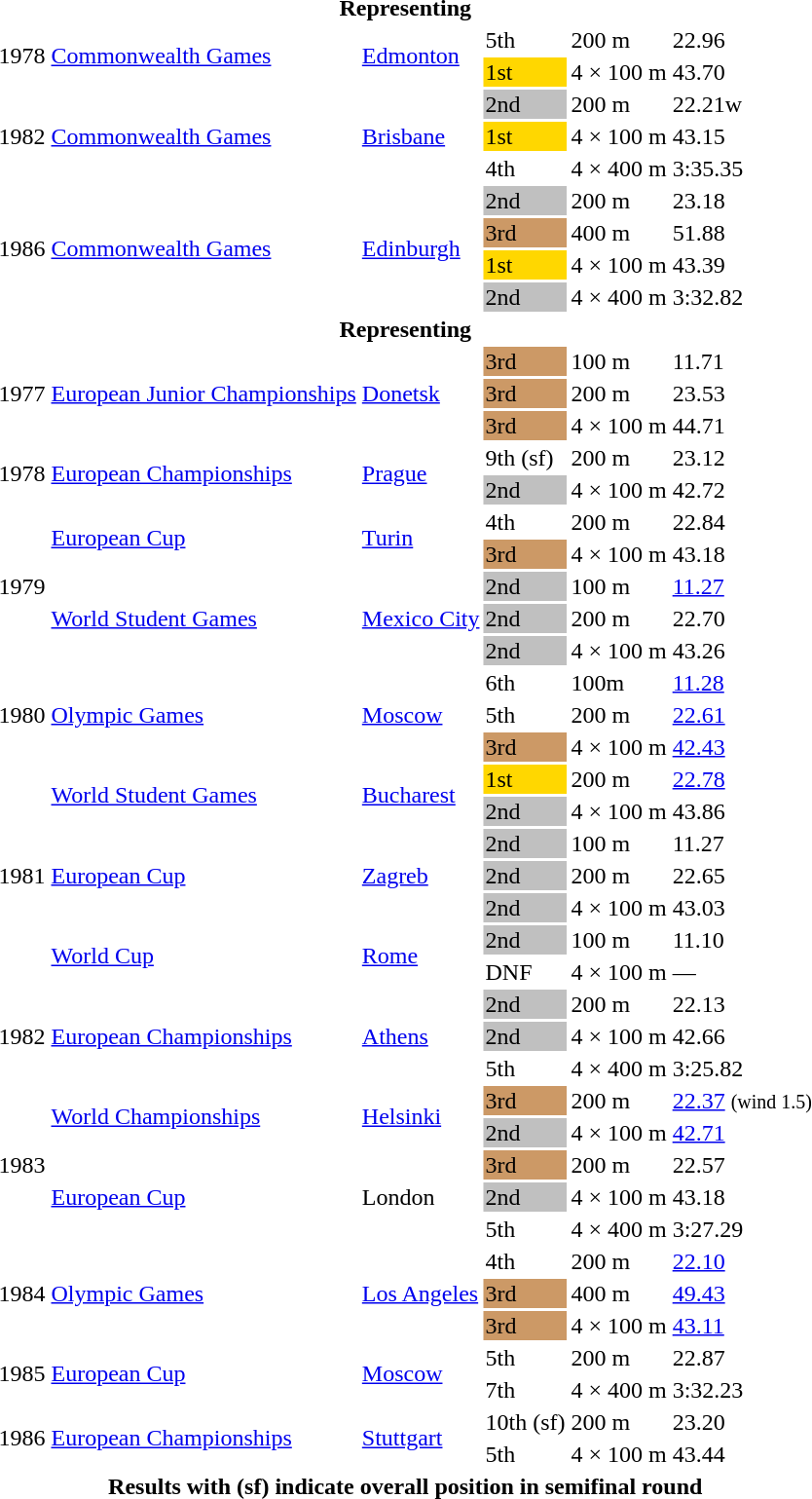<table>
<tr>
<th colspan="6">Representing  </th>
</tr>
<tr>
<td rowspan=2>1978</td>
<td rowspan=2><a href='#'>Commonwealth Games</a></td>
<td rowspan=2> <a href='#'>Edmonton</a></td>
<td>5th</td>
<td>200 m</td>
<td>22.96</td>
</tr>
<tr>
<td bgcolor="gold">1st</td>
<td>4 × 100 m</td>
<td>43.70</td>
</tr>
<tr>
<td rowspan=3>1982</td>
<td rowspan=3><a href='#'>Commonwealth Games</a></td>
<td rowspan=3> <a href='#'>Brisbane</a></td>
<td bgcolor="silver">2nd</td>
<td>200 m</td>
<td>22.21w</td>
</tr>
<tr>
<td bgcolor="gold">1st</td>
<td>4 × 100 m</td>
<td>43.15</td>
</tr>
<tr>
<td>4th</td>
<td>4 × 400 m</td>
<td>3:35.35</td>
</tr>
<tr>
<td rowspan=4>1986</td>
<td rowspan=4><a href='#'>Commonwealth Games</a></td>
<td rowspan=4> <a href='#'>Edinburgh</a></td>
<td bgcolor="silver">2nd</td>
<td>200 m</td>
<td>23.18</td>
</tr>
<tr>
<td bgcolor="cc9966">3rd</td>
<td>400 m</td>
<td>51.88</td>
</tr>
<tr>
<td bgcolor="gold">1st</td>
<td>4 × 100 m</td>
<td>43.39</td>
</tr>
<tr>
<td bgcolor="silver">2nd</td>
<td>4 × 400 m</td>
<td>3:32.82</td>
</tr>
<tr>
<th colspan="6">Representing </th>
</tr>
<tr>
<td rowspan=3>1977</td>
<td rowspan=3><a href='#'>European Junior Championships</a></td>
<td rowspan=3> <a href='#'>Donetsk</a></td>
<td bgcolor="cc9966">3rd</td>
<td>100 m</td>
<td>11.71</td>
</tr>
<tr>
<td bgcolor="cc9966">3rd</td>
<td>200 m</td>
<td>23.53</td>
</tr>
<tr>
<td bgcolor="cc9966">3rd</td>
<td>4 × 100 m</td>
<td>44.71</td>
</tr>
<tr>
<td rowspan=2>1978</td>
<td rowspan=2><a href='#'>European Championships</a></td>
<td rowspan=2> <a href='#'>Prague</a></td>
<td>9th (sf)</td>
<td>200 m</td>
<td>23.12</td>
</tr>
<tr>
<td bgcolor="silver">2nd</td>
<td>4 × 100 m</td>
<td>42.72</td>
</tr>
<tr>
<td rowspan=5>1979</td>
<td rowspan=2><a href='#'>European Cup</a></td>
<td rowspan=2> <a href='#'>Turin</a></td>
<td>4th</td>
<td>200 m</td>
<td>22.84</td>
</tr>
<tr>
<td bgcolor="cc9966">3rd</td>
<td>4 × 100 m</td>
<td>43.18</td>
</tr>
<tr>
<td rowspan=3><a href='#'>World Student Games</a></td>
<td rowspan=3> <a href='#'>Mexico City</a></td>
<td bgcolor="silver">2nd</td>
<td>100 m</td>
<td><a href='#'>11.27</a></td>
</tr>
<tr>
<td bgcolor="silver">2nd</td>
<td>200 m</td>
<td>22.70</td>
</tr>
<tr>
<td bgcolor="silver">2nd</td>
<td>4 × 100 m</td>
<td>43.26</td>
</tr>
<tr>
<td rowspan=3>1980</td>
<td rowspan=3><a href='#'>Olympic Games</a></td>
<td rowspan=3> <a href='#'>Moscow</a></td>
<td>6th</td>
<td>100m</td>
<td><a href='#'>11.28</a></td>
</tr>
<tr>
<td>5th</td>
<td>200 m</td>
<td><a href='#'>22.61</a></td>
</tr>
<tr>
<td bgcolor="cc9966">3rd</td>
<td>4 × 100 m</td>
<td><a href='#'>42.43</a></td>
</tr>
<tr>
<td rowspan=7>1981</td>
<td rowspan=2><a href='#'>World Student Games</a></td>
<td rowspan=2> <a href='#'>Bucharest</a></td>
<td bgcolor="gold">1st</td>
<td>200 m</td>
<td><a href='#'>22.78</a></td>
</tr>
<tr>
<td bgcolor="silver">2nd</td>
<td>4 × 100 m</td>
<td>43.86</td>
</tr>
<tr>
<td rowspan=3><a href='#'>European Cup</a></td>
<td rowspan=3> <a href='#'>Zagreb</a></td>
<td bgcolor="silver">2nd</td>
<td>100 m</td>
<td>11.27</td>
</tr>
<tr>
<td bgcolor="silver">2nd</td>
<td>200 m</td>
<td>22.65</td>
</tr>
<tr>
<td bgcolor="silver">2nd</td>
<td>4 × 100 m</td>
<td>43.03</td>
</tr>
<tr>
<td rowspan=2><a href='#'>World Cup</a></td>
<td rowspan=2> <a href='#'>Rome</a></td>
<td bgcolor="silver">2nd</td>
<td>100 m</td>
<td>11.10</td>
</tr>
<tr>
<td>DNF</td>
<td>4 × 100 m</td>
<td>—</td>
</tr>
<tr>
<td rowspan=3>1982</td>
<td rowspan=3><a href='#'>European Championships</a></td>
<td rowspan=3> <a href='#'>Athens</a></td>
<td bgcolor="silver">2nd</td>
<td>200 m</td>
<td>22.13</td>
</tr>
<tr>
<td bgcolor="silver">2nd</td>
<td>4 × 100 m</td>
<td>42.66</td>
</tr>
<tr>
<td>5th</td>
<td>4 × 400 m</td>
<td>3:25.82</td>
</tr>
<tr>
<td rowspan=5>1983</td>
<td rowspan=2><a href='#'>World Championships</a></td>
<td rowspan=2> <a href='#'>Helsinki</a></td>
<td bgcolor="cc9966">3rd</td>
<td>200 m</td>
<td><a href='#'>22.37</a> <small>(wind 1.5)</small></td>
</tr>
<tr>
<td bgcolor="silver">2nd</td>
<td>4 × 100 m</td>
<td><a href='#'>42.71</a></td>
</tr>
<tr>
<td rowspan=3><a href='#'>European Cup</a></td>
<td rowspan=3> London</td>
<td bgcolor="cc9966">3rd</td>
<td>200 m</td>
<td>22.57</td>
</tr>
<tr>
<td bgcolor="silver">2nd</td>
<td>4 × 100 m</td>
<td>43.18</td>
</tr>
<tr>
<td>5th</td>
<td>4 × 400 m</td>
<td>3:27.29</td>
</tr>
<tr>
<td rowspan=3>1984</td>
<td rowspan=3><a href='#'>Olympic Games</a></td>
<td rowspan=3> <a href='#'>Los Angeles</a></td>
<td>4th</td>
<td>200 m</td>
<td><a href='#'>22.10</a></td>
</tr>
<tr>
<td bgcolor="cc9966">3rd</td>
<td>400 m</td>
<td><a href='#'>49.43</a></td>
</tr>
<tr>
<td bgcolor="cc9966">3rd</td>
<td>4 × 100 m</td>
<td><a href='#'>43.11</a></td>
</tr>
<tr>
<td rowspan=2>1985</td>
<td rowspan=2><a href='#'>European Cup</a></td>
<td rowspan=2> <a href='#'>Moscow</a></td>
<td>5th</td>
<td>200 m</td>
<td>22.87</td>
</tr>
<tr>
<td>7th</td>
<td>4 × 400 m</td>
<td>3:32.23</td>
</tr>
<tr>
<td rowspan=2>1986</td>
<td rowspan=2><a href='#'>European Championships</a></td>
<td rowspan=2> <a href='#'>Stuttgart</a></td>
<td>10th (sf)</td>
<td>200 m</td>
<td>23.20</td>
</tr>
<tr>
<td>5th</td>
<td>4 × 100 m</td>
<td>43.44</td>
</tr>
<tr>
<th colspan=6>Results with (sf) indicate overall position in semifinal round</th>
</tr>
<tr>
</tr>
</table>
